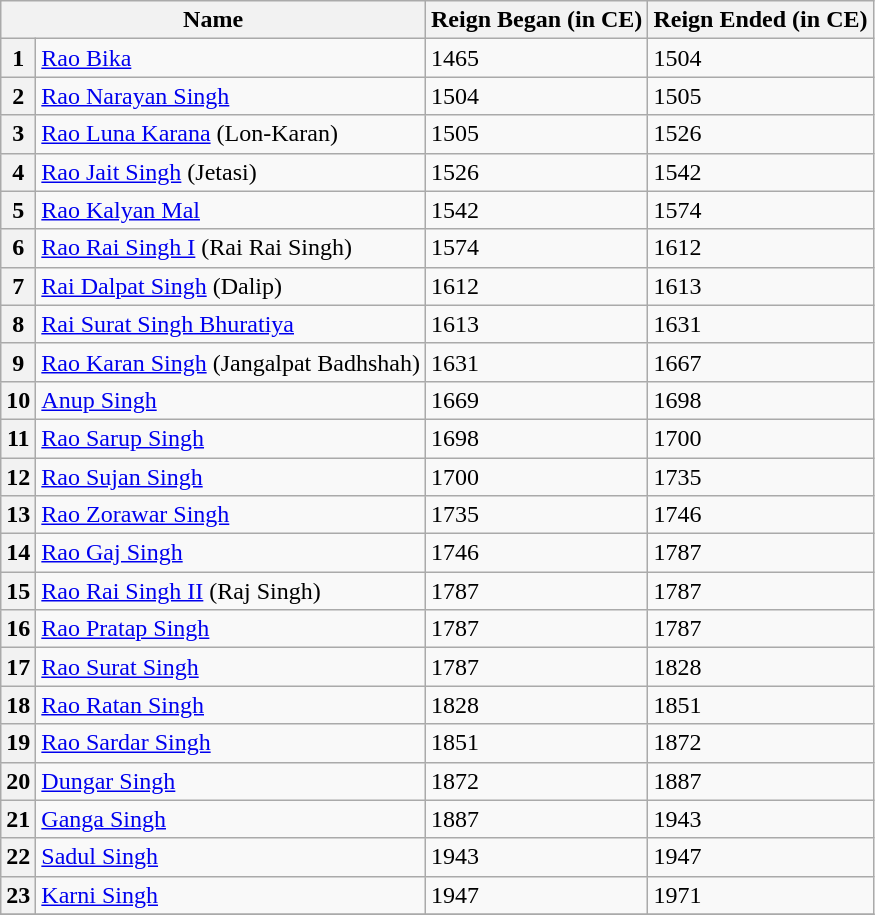<table class="wikitable">
<tr>
<th colspan=2>Name</th>
<th>Reign Began (in CE)</th>
<th>Reign Ended (in CE)</th>
</tr>
<tr>
<th>1</th>
<td><a href='#'>Rao Bika</a></td>
<td>1465</td>
<td>1504</td>
</tr>
<tr>
<th>2</th>
<td><a href='#'>Rao Narayan Singh</a></td>
<td>1504</td>
<td>1505</td>
</tr>
<tr>
<th>3</th>
<td><a href='#'>Rao Luna Karana</a> (Lon-Karan)</td>
<td>1505</td>
<td>1526</td>
</tr>
<tr>
<th>4</th>
<td><a href='#'>Rao Jait Singh</a> (Jetasi)</td>
<td>1526</td>
<td>1542</td>
</tr>
<tr>
<th>5</th>
<td><a href='#'>Rao Kalyan Mal</a></td>
<td>1542</td>
<td>1574</td>
</tr>
<tr>
<th>6</th>
<td><a href='#'>Rao Rai Singh I</a>  (Rai Rai Singh)</td>
<td>1574</td>
<td>1612</td>
</tr>
<tr>
<th>7</th>
<td><a href='#'>Rai Dalpat Singh</a> (Dalip)</td>
<td>1612</td>
<td>1613</td>
</tr>
<tr>
<th>8</th>
<td><a href='#'>Rai Surat Singh Bhuratiya</a></td>
<td>1613</td>
<td>1631</td>
</tr>
<tr>
<th>9</th>
<td><a href='#'>Rao Karan Singh</a> (Jangalpat Badhshah)</td>
<td>1631</td>
<td>1667</td>
</tr>
<tr>
<th>10</th>
<td><a href='#'>Anup Singh</a></td>
<td>1669</td>
<td>1698</td>
</tr>
<tr>
<th>11</th>
<td><a href='#'>Rao Sarup Singh</a></td>
<td>1698</td>
<td>1700</td>
</tr>
<tr>
<th>12</th>
<td><a href='#'>Rao Sujan Singh</a></td>
<td>1700</td>
<td>1735</td>
</tr>
<tr>
<th>13</th>
<td><a href='#'>Rao Zorawar Singh</a></td>
<td>1735</td>
<td>1746</td>
</tr>
<tr>
<th>14</th>
<td><a href='#'>Rao Gaj Singh</a></td>
<td>1746</td>
<td>1787</td>
</tr>
<tr>
<th>15</th>
<td><a href='#'>Rao Rai Singh II</a> (Raj Singh)</td>
<td>1787</td>
<td>1787</td>
</tr>
<tr>
<th>16</th>
<td><a href='#'>Rao Pratap Singh</a></td>
<td>1787</td>
<td>1787</td>
</tr>
<tr>
<th>17</th>
<td><a href='#'>Rao Surat Singh</a></td>
<td>1787</td>
<td>1828</td>
</tr>
<tr>
<th>18</th>
<td><a href='#'>Rao Ratan Singh</a></td>
<td>1828</td>
<td>1851</td>
</tr>
<tr>
<th>19</th>
<td><a href='#'>Rao Sardar Singh</a></td>
<td>1851</td>
<td>1872</td>
</tr>
<tr>
<th>20</th>
<td><a href='#'>Dungar Singh</a></td>
<td>1872</td>
<td>1887</td>
</tr>
<tr>
<th>21</th>
<td><a href='#'>Ganga Singh</a></td>
<td>1887</td>
<td>1943</td>
</tr>
<tr>
<th>22</th>
<td><a href='#'>Sadul Singh</a></td>
<td>1943</td>
<td>1947</td>
</tr>
<tr>
<th>23</th>
<td><a href='#'>Karni Singh</a></td>
<td>1947</td>
<td>1971</td>
</tr>
<tr>
</tr>
</table>
